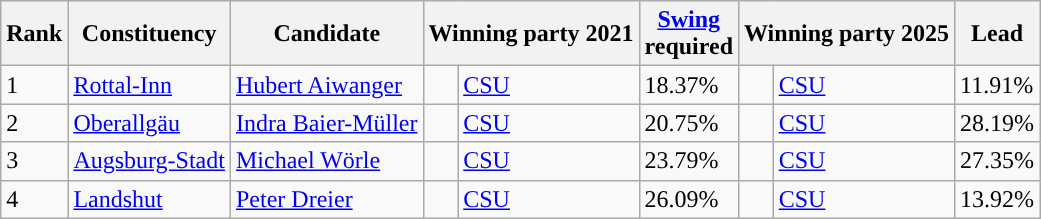<table class="wikitable sortable">
<tr>
<th>Rank</th>
<th>Constituency</th>
<th>Candidate</th>
<th colspan="2">Winning party 2021</th>
<th><a href='#'>Swing</a> <br>required</th>
<th colspan="2">Winning party 2025</th>
<th>Lead</th>
</tr>
<tr>
<td>1</td>
<td><a href='#'>Rottal-Inn</a></td>
<td><a href='#'>Hubert Aiwanger</a></td>
<td class="unsortable" style="background-color: "></td>
<td><a href='#'>CSU</a></td>
<td>18.37%</td>
<td class="unsortable" style="background-color: "></td>
<td><a href='#'>CSU</a></td>
<td>11.91%</td>
</tr>
<tr>
<td>2</td>
<td><a href='#'>Oberallgäu</a></td>
<td><a href='#'>Indra Baier-Müller</a></td>
<td class="unsortable" style="background-color: "></td>
<td><a href='#'>CSU</a></td>
<td>20.75%</td>
<td class="unsortable" style="background-color: "></td>
<td><a href='#'>CSU</a></td>
<td>28.19%</td>
</tr>
<tr>
<td>3</td>
<td><a href='#'>Augsburg-Stadt</a></td>
<td><a href='#'>Michael Wörle</a></td>
<td class="unsortable" style="background-color: "></td>
<td><a href='#'>CSU</a></td>
<td>23.79%</td>
<td class="unsortable" style="background-color: "></td>
<td><a href='#'>CSU</a></td>
<td>27.35%</td>
</tr>
<tr>
<td>4</td>
<td><a href='#'>Landshut</a></td>
<td><a href='#'>Peter Dreier</a></td>
<td class="unsortable" style="background-color: "></td>
<td><a href='#'>CSU</a></td>
<td>26.09%</td>
<td class="unsortable" style="background-color: "></td>
<td><a href='#'>CSU</a></td>
<td>13.92%</td>
</tr>
</table>
